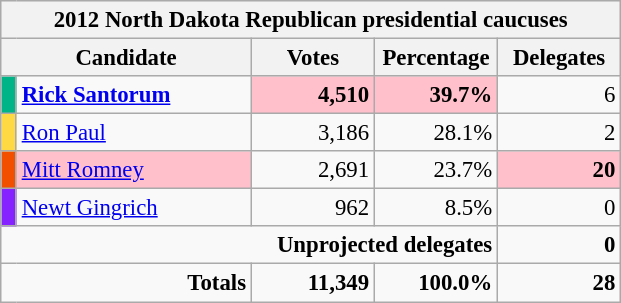<table class="wikitable" style="font-size:95%;">
<tr bgcolor="#e9e9e9">
<th colspan="5">2012 North Dakota Republican presidential caucuses</th>
</tr>
<tr>
<th colspan="2" rowspan="1" width="160px">Candidate</th>
<th rowspan="1" width="75px">Votes</th>
<th rowspan="1" width="75px">Percentage</th>
<th rowspan="1" width="75px">Delegates </th>
</tr>
<tr align="right">
<td style="background:#00b488;"></td>
<td align="left"><strong><a href='#'>Rick Santorum</a></strong></td>
<td bgcolor="pink"><strong>4,510</strong></td>
<td bgcolor="pink"><strong>39.7%</strong></td>
<td>6</td>
</tr>
<tr align="right">
<td style="background:#ffd943;"></td>
<td align="left"><a href='#'>Ron Paul</a></td>
<td>3,186</td>
<td>28.1%</td>
<td>2</td>
</tr>
<tr align="right">
<td style="background:#f25000;"></td>
<td align="left" bgcolor="pink"><a href='#'>Mitt Romney</a></td>
<td>2,691</td>
<td>23.7%</td>
<td bgcolor="pink"><strong>20</strong></td>
</tr>
<tr align="right">
<td style="background:#8622ff;"></td>
<td align="left"><a href='#'>Newt Gingrich</a></td>
<td>962</td>
<td>8.5%</td>
<td>0</td>
</tr>
<tr align="right">
<td colspan="4"><strong>Unprojected delegates</strong></td>
<td><strong>0</strong></td>
</tr>
<tr align="right">
<td colspan="2"><strong>Totals</strong></td>
<td><strong>11,349</strong></td>
<td><strong>100.0%</strong></td>
<td><strong>28</strong></td>
</tr>
</table>
